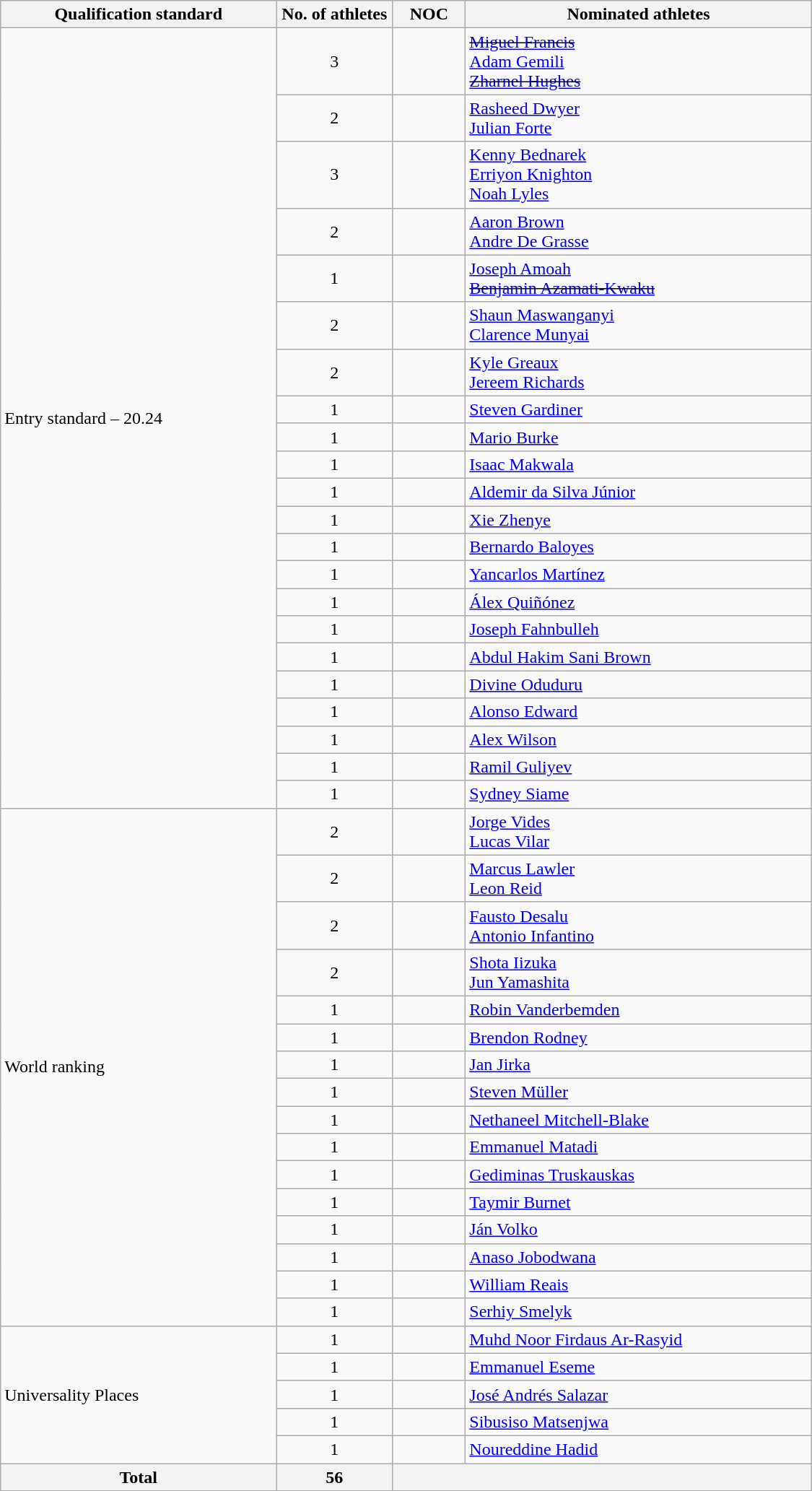<table class="wikitable" style="text-align:left; width:750px;">
<tr>
<th>Qualification standard</th>
<th width=100>No. of athletes</th>
<th>NOC</th>
<th>Nominated athletes</th>
</tr>
<tr>
<td rowspan=22>Entry standard – 20.24</td>
<td align=center>3</td>
<td></td>
<td><s><a href='#'>Miguel Francis</a></s><br><a href='#'>Adam Gemili</a><br><s><a href='#'>Zharnel Hughes</a></s></td>
</tr>
<tr>
<td align=center>2</td>
<td></td>
<td><a href='#'>Rasheed Dwyer</a><br><a href='#'>Julian Forte</a></td>
</tr>
<tr>
<td align=center>3</td>
<td></td>
<td><a href='#'>Kenny Bednarek</a><br><a href='#'>Erriyon Knighton</a><br><a href='#'>Noah Lyles</a></td>
</tr>
<tr>
<td align=center>2</td>
<td></td>
<td><a href='#'>Aaron Brown</a><br><a href='#'>Andre De Grasse</a></td>
</tr>
<tr>
<td align=center>1</td>
<td></td>
<td><a href='#'>Joseph Amoah</a><br><s><a href='#'>Benjamin Azamati-Kwaku</a></s></td>
</tr>
<tr>
<td align=center>2</td>
<td></td>
<td><a href='#'>Shaun Maswanganyi</a><br><a href='#'>Clarence Munyai</a></td>
</tr>
<tr>
<td align=center>2</td>
<td></td>
<td><a href='#'>Kyle Greaux</a><br><a href='#'>Jereem Richards</a></td>
</tr>
<tr>
<td align=center>1</td>
<td></td>
<td><a href='#'>Steven Gardiner</a></td>
</tr>
<tr>
<td align=center>1</td>
<td></td>
<td><a href='#'>Mario Burke</a></td>
</tr>
<tr>
<td align=center>1</td>
<td></td>
<td><a href='#'>Isaac Makwala</a></td>
</tr>
<tr>
<td align=center>1</td>
<td></td>
<td><a href='#'>Aldemir da Silva Júnior</a></td>
</tr>
<tr>
<td align=center>1</td>
<td></td>
<td><a href='#'>Xie Zhenye</a></td>
</tr>
<tr>
<td align=center>1</td>
<td></td>
<td><a href='#'>Bernardo Baloyes</a></td>
</tr>
<tr>
<td align=center>1</td>
<td></td>
<td><a href='#'>Yancarlos Martínez</a></td>
</tr>
<tr>
<td align=center>1</td>
<td></td>
<td><a href='#'>Álex Quiñónez</a></td>
</tr>
<tr>
<td align=center>1</td>
<td></td>
<td><a href='#'>Joseph Fahnbulleh</a></td>
</tr>
<tr>
<td align=center>1</td>
<td></td>
<td><a href='#'>Abdul Hakim Sani Brown</a></td>
</tr>
<tr>
<td align=center>1</td>
<td></td>
<td><a href='#'>Divine Oduduru</a></td>
</tr>
<tr>
<td align=center>1</td>
<td></td>
<td><a href='#'>Alonso Edward</a></td>
</tr>
<tr>
<td align=center>1</td>
<td></td>
<td><a href='#'>Alex Wilson</a></td>
</tr>
<tr>
<td align=center>1</td>
<td></td>
<td><a href='#'>Ramil Guliyev</a></td>
</tr>
<tr>
<td align=center>1</td>
<td></td>
<td><a href='#'>Sydney Siame</a></td>
</tr>
<tr>
<td rowspan=16>World ranking</td>
<td align=center>2</td>
<td></td>
<td><a href='#'>Jorge Vides</a><br><a href='#'>Lucas Vilar</a></td>
</tr>
<tr>
<td align=center>2</td>
<td></td>
<td><a href='#'>Marcus Lawler</a><br><a href='#'>Leon Reid</a></td>
</tr>
<tr>
<td align=center>2</td>
<td></td>
<td><a href='#'>Fausto Desalu</a><br><a href='#'>Antonio Infantino</a></td>
</tr>
<tr>
<td align=center>2</td>
<td></td>
<td><a href='#'>Shota Iizuka</a><br><a href='#'>Jun Yamashita</a></td>
</tr>
<tr>
<td align=center>1</td>
<td></td>
<td><a href='#'>Robin Vanderbemden</a></td>
</tr>
<tr>
<td align=center>1</td>
<td></td>
<td><a href='#'>Brendon Rodney</a></td>
</tr>
<tr>
<td align=center>1</td>
<td></td>
<td><a href='#'>Jan Jirka</a></td>
</tr>
<tr>
<td align=center>1</td>
<td></td>
<td><a href='#'>Steven Müller</a></td>
</tr>
<tr>
<td align=center>1</td>
<td></td>
<td><a href='#'>Nethaneel Mitchell-Blake</a></td>
</tr>
<tr>
<td align=center>1</td>
<td></td>
<td><a href='#'>Emmanuel Matadi</a></td>
</tr>
<tr>
<td align=center>1</td>
<td></td>
<td><a href='#'>Gediminas Truskauskas</a></td>
</tr>
<tr>
<td align=center>1</td>
<td></td>
<td><a href='#'>Taymir Burnet</a></td>
</tr>
<tr>
<td align=center>1</td>
<td></td>
<td><a href='#'>Ján Volko</a></td>
</tr>
<tr>
<td align=center>1</td>
<td></td>
<td><a href='#'>Anaso Jobodwana</a></td>
</tr>
<tr>
<td align=center>1</td>
<td></td>
<td><a href='#'>William Reais</a></td>
</tr>
<tr>
<td align=center>1</td>
<td></td>
<td><a href='#'>Serhiy Smelyk</a></td>
</tr>
<tr>
<td rowspan=5>Universality Places</td>
<td align=center>1</td>
<td></td>
<td><a href='#'>Muhd Noor Firdaus Ar-Rasyid</a></td>
</tr>
<tr>
<td align=center>1</td>
<td></td>
<td><a href='#'>Emmanuel Eseme</a></td>
</tr>
<tr>
<td align=center>1</td>
<td></td>
<td><a href='#'>José Andrés Salazar</a></td>
</tr>
<tr>
<td align=center>1</td>
<td></td>
<td><a href='#'>Sibusiso Matsenjwa</a></td>
</tr>
<tr>
<td align=center>1</td>
<td></td>
<td><a href='#'>Noureddine Hadid</a></td>
</tr>
<tr>
<th>Total</th>
<th>56</th>
<th colspan=2></th>
</tr>
</table>
